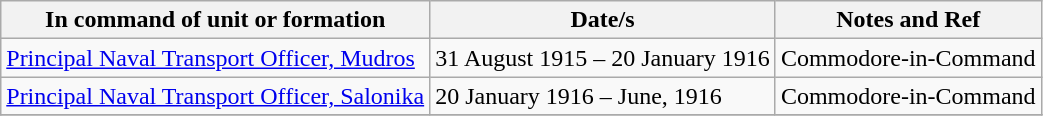<table class="wikitable">
<tr>
<th>In command of unit or formation</th>
<th>Date/s</th>
<th>Notes and Ref</th>
</tr>
<tr>
<td><a href='#'>Principal Naval Transport Officer, Mudros</a></td>
<td>31 August 1915 – 20 January 1916</td>
<td>Commodore-in-Command</td>
</tr>
<tr>
<td><a href='#'>Principal Naval Transport Officer, Salonika</a></td>
<td>20 January 1916 – June, 1916</td>
<td>Commodore-in-Command</td>
</tr>
<tr>
</tr>
</table>
